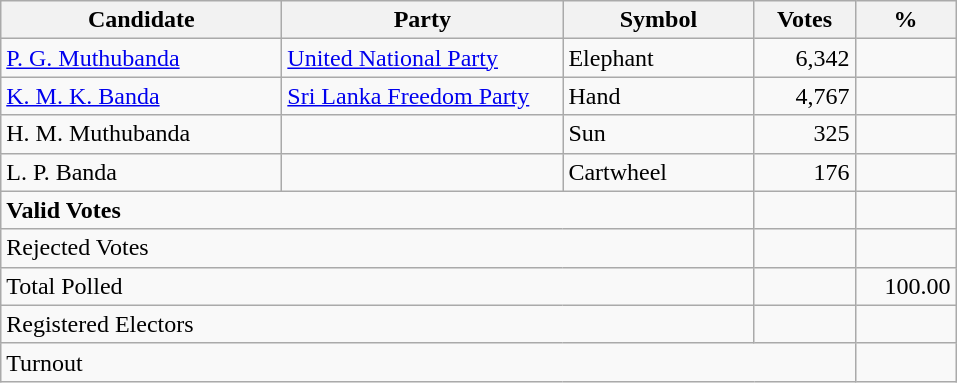<table class="wikitable" border="1" style="text-align:right;">
<tr>
<th align=left width="180">Candidate</th>
<th align=left width="180">Party</th>
<th align=left width="120">Symbol</th>
<th align=left width="60">Votes</th>
<th align=left width="60">%</th>
</tr>
<tr>
<td align=left><a href='#'>P. G. Muthubanda</a></td>
<td align=left><a href='#'>United National Party</a></td>
<td align=left>Elephant</td>
<td align=right>6,342</td>
<td align=right></td>
</tr>
<tr>
<td align=left><a href='#'>K. M. K. Banda</a></td>
<td align=left><a href='#'>Sri Lanka Freedom Party</a></td>
<td align=left>Hand</td>
<td align=right>4,767</td>
<td align=right></td>
</tr>
<tr>
<td align=left>H. M. Muthubanda</td>
<td align=left></td>
<td align=left>Sun</td>
<td align=right>325</td>
<td align=right></td>
</tr>
<tr>
<td align=left>L. P. Banda</td>
<td align=left></td>
<td align=left>Cartwheel</td>
<td align=right>176</td>
<td align=right></td>
</tr>
<tr>
<td align=left colspan=3><strong>Valid Votes</strong></td>
<td align=right><strong> </strong></td>
<td align=right><strong> </strong></td>
</tr>
<tr>
<td align=left colspan=3>Rejected Votes</td>
<td align=right></td>
<td align=right></td>
</tr>
<tr>
<td align=left colspan=3>Total Polled</td>
<td align=right></td>
<td align=right>100.00</td>
</tr>
<tr>
<td align=left colspan=3>Registered Electors</td>
<td align=right></td>
<td></td>
</tr>
<tr>
<td align=left colspan=4>Turnout</td>
<td align=right></td>
</tr>
</table>
